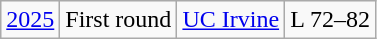<table class="wikitable">
<tr style="text-align:center;">
<td><a href='#'>2025</a></td>
<td>First round</td>
<td><a href='#'>UC Irvine</a></td>
<td>L 72–82</td>
</tr>
</table>
